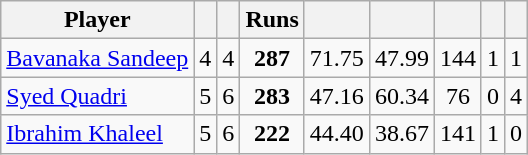<table class="wikitable sortable" style="text-align: center;">
<tr>
<th class="unsortable">Player</th>
<th></th>
<th></th>
<th>Runs</th>
<th></th>
<th></th>
<th></th>
<th></th>
<th></th>
</tr>
<tr>
<td style="text-align:left"><a href='#'>Bavanaka Sandeep</a></td>
<td style="text-align:left">4</td>
<td>4</td>
<td><strong>287</strong></td>
<td>71.75</td>
<td>47.99</td>
<td>144</td>
<td>1</td>
<td>1</td>
</tr>
<tr>
<td style="text-align:left"><a href='#'>Syed Quadri</a></td>
<td style="text-align:left">5</td>
<td>6</td>
<td><strong>283</strong></td>
<td>47.16</td>
<td>60.34</td>
<td>76</td>
<td>0</td>
<td>4</td>
</tr>
<tr>
<td style="text-align:left"><a href='#'>Ibrahim Khaleel</a></td>
<td style="text-align:left">5</td>
<td>6</td>
<td><strong>222</strong></td>
<td>44.40</td>
<td>38.67</td>
<td>141</td>
<td>1</td>
<td>0</td>
</tr>
</table>
